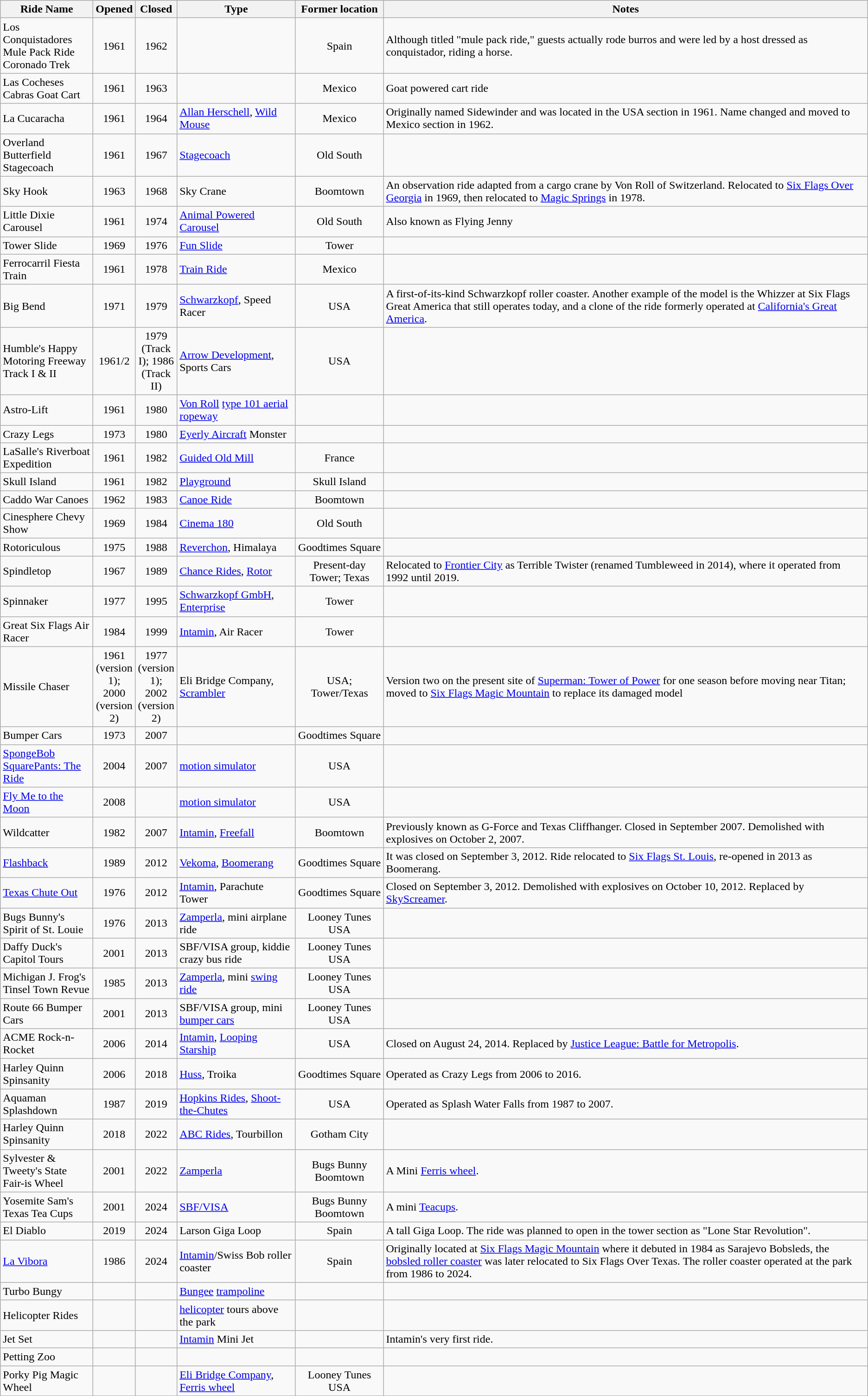<table class="wikitable sortable">
<tr>
<th width=126>Ride Name</th>
<th width=50>Opened</th>
<th width=50>Closed</th>
<th>Type</th>
<th>Former location</th>
<th>Notes</th>
</tr>
<tr>
<td>Los Conquistadores Mule Pack Ride Coronado Trek</td>
<td align=center>1961</td>
<td align=center>1962</td>
<td></td>
<td align=center>Spain</td>
<td>Although titled "mule pack ride," guests actually rode burros and were led by a host dressed as conquistador, riding a horse.</td>
</tr>
<tr>
<td>Las Cocheses Cabras Goat Cart</td>
<td align=center>1961</td>
<td align=center>1963</td>
<td></td>
<td align=center>Mexico</td>
<td>Goat powered cart ride</td>
</tr>
<tr>
<td>La Cucaracha</td>
<td align=center>1961</td>
<td align=center>1964</td>
<td><a href='#'>Allan Herschell</a>, <a href='#'>Wild Mouse</a></td>
<td align=center>Mexico</td>
<td>Originally named Sidewinder and was located in the USA section in 1961. Name changed and moved to Mexico section in 1962.</td>
</tr>
<tr>
<td>Overland Butterfield Stagecoach</td>
<td align=center>1961</td>
<td align=center>1967</td>
<td><a href='#'>Stagecoach</a></td>
<td align=center>Old South</td>
<td></td>
</tr>
<tr>
<td>Sky Hook</td>
<td align=center>1963</td>
<td align=center>1968</td>
<td>Sky Crane</td>
<td align=center>Boomtown</td>
<td>An observation ride adapted from a cargo crane by Von Roll of Switzerland. Relocated to <a href='#'>Six Flags Over Georgia</a> in 1969, then relocated to <a href='#'>Magic Springs</a> in 1978.</td>
</tr>
<tr>
<td>Little Dixie Carousel</td>
<td align=center>1961</td>
<td align=center>1974</td>
<td><a href='#'>Animal Powered Carousel</a></td>
<td align=center>Old South</td>
<td>Also known as Flying Jenny</td>
</tr>
<tr>
<td>Tower Slide</td>
<td align=center>1969</td>
<td align=center>1976</td>
<td><a href='#'>Fun Slide</a></td>
<td align=center>Tower</td>
<td></td>
</tr>
<tr>
<td>Ferrocarril Fiesta Train</td>
<td align=center>1961</td>
<td align=center>1978</td>
<td><a href='#'>Train Ride</a></td>
<td align=center>Mexico</td>
<td></td>
</tr>
<tr>
<td>Big Bend</td>
<td align=center>1971</td>
<td align=center>1979</td>
<td><a href='#'>Schwarzkopf</a>, Speed Racer</td>
<td align=center>USA</td>
<td>A first-of-its-kind Schwarzkopf roller coaster. Another example of the model is the Whizzer at Six Flags Great America that still operates today, and a clone of the ride formerly operated at <a href='#'>California's Great America</a>.</td>
</tr>
<tr>
<td>Humble's Happy Motoring Freeway Track I & II</td>
<td align=center>1961/2</td>
<td align=center>1979 (Track I); 1986 (Track II)</td>
<td><a href='#'>Arrow Development</a>, Sports Cars</td>
<td align=center>USA</td>
<td></td>
</tr>
<tr>
<td>Astro-Lift</td>
<td align=center>1961</td>
<td align=center>1980</td>
<td><a href='#'>Von Roll</a> <a href='#'>type 101 aerial ropeway</a></td>
<td></td>
</tr>
<tr>
<td>Crazy Legs</td>
<td align=center>1973</td>
<td align=center>1980</td>
<td><a href='#'>Eyerly Aircraft</a> Monster</td>
<td align=center></td>
<td></td>
</tr>
<tr>
<td>LaSalle's Riverboat Expedition</td>
<td align=center>1961</td>
<td align=center>1982</td>
<td><a href='#'>Guided Old Mill</a></td>
<td align=center>France</td>
<td></td>
</tr>
<tr>
<td>Skull Island</td>
<td align=center>1961</td>
<td align=center>1982</td>
<td><a href='#'>Playground</a></td>
<td align=center>Skull Island</td>
<td></td>
</tr>
<tr>
<td>Caddo War Canoes</td>
<td align=center>1962</td>
<td align=center>1983</td>
<td><a href='#'>Canoe Ride</a></td>
<td align=center>Boomtown</td>
<td></td>
</tr>
<tr>
<td>Cinesphere Chevy Show</td>
<td align=center>1969</td>
<td align=center>1984</td>
<td><a href='#'>Cinema 180</a></td>
<td align=center>Old South</td>
<td></td>
</tr>
<tr>
<td>Rotoriculous</td>
<td align=center>1975</td>
<td align=center>1988</td>
<td><a href='#'>Reverchon</a>, Himalaya</td>
<td align=center>Goodtimes Square</td>
<td></td>
</tr>
<tr>
<td>Spindletop</td>
<td align=center>1967</td>
<td align=center>1989</td>
<td><a href='#'>Chance Rides</a>, <a href='#'>Rotor</a></td>
<td align=center>Present-day Tower; Texas</td>
<td>Relocated to <a href='#'>Frontier City</a> as Terrible Twister (renamed Tumbleweed in 2014), where it operated from 1992 until 2019.</td>
</tr>
<tr>
<td>Spinnaker</td>
<td align=center>1977</td>
<td align=center>1995</td>
<td><a href='#'>Schwarzkopf GmbH</a>, <a href='#'>Enterprise</a></td>
<td align=center>Tower</td>
<td></td>
</tr>
<tr>
<td>Great Six Flags Air Racer</td>
<td align=center>1984</td>
<td align=center>1999</td>
<td><a href='#'>Intamin</a>, Air Racer</td>
<td align=center>Tower</td>
<td></td>
</tr>
<tr>
<td>Missile Chaser</td>
<td align=center>1961 (version 1); 2000 (version 2)</td>
<td align=center>1977 (version 1); 2002 (version 2)</td>
<td>Eli Bridge Company, <a href='#'>Scrambler</a></td>
<td align=center>USA; Tower/Texas</td>
<td>Version two on the present site of <a href='#'>Superman: Tower of Power</a> for one season before moving near Titan; moved to <a href='#'>Six Flags Magic Mountain</a> to replace its damaged model</td>
</tr>
<tr>
<td>Bumper Cars</td>
<td align=center>1973</td>
<td align=center>2007</td>
<td></td>
<td align=center>Goodtimes Square</td>
<td></td>
</tr>
<tr>
<td><a href='#'>SpongeBob SquarePants: The Ride</a></td>
<td align=center>2004</td>
<td align=center>2007</td>
<td><a href='#'>motion simulator</a></td>
<td align=center>USA</td>
<td></td>
</tr>
<tr>
<td><a href='#'>Fly Me to the Moon</a></td>
<td align=center>2008</td>
<td align=center></td>
<td><a href='#'>motion simulator</a></td>
<td align=center>USA</td>
<td></td>
</tr>
<tr>
<td>Wildcatter</td>
<td align=center>1982</td>
<td align=center>2007</td>
<td><a href='#'>Intamin</a>, <a href='#'>Freefall</a></td>
<td align=center>Boomtown</td>
<td>Previously known as G-Force and Texas Cliffhanger. Closed in September 2007. Demolished with explosives on October 2, 2007.</td>
</tr>
<tr>
<td><a href='#'>Flashback</a></td>
<td align=center>1989</td>
<td align=center>2012</td>
<td><a href='#'>Vekoma</a>, <a href='#'>Boomerang</a></td>
<td align=center>Goodtimes Square</td>
<td>It was closed on September 3, 2012. Ride relocated to <a href='#'>Six Flags St. Louis</a>, re-opened in 2013 as Boomerang.</td>
</tr>
<tr>
<td><a href='#'>Texas Chute Out</a></td>
<td align=center>1976</td>
<td align=center>2012</td>
<td><a href='#'>Intamin</a>, Parachute Tower</td>
<td align=center>Goodtimes Square</td>
<td>Closed on September 3, 2012. Demolished with explosives on October 10, 2012. Replaced by <a href='#'>SkyScreamer</a>.</td>
</tr>
<tr>
<td>Bugs Bunny's Spirit of St. Louie</td>
<td align=center>1976</td>
<td align=center>2013</td>
<td><a href='#'>Zamperla</a>, mini airplane ride</td>
<td align=center>Looney Tunes USA</td>
<td></td>
</tr>
<tr>
<td>Daffy Duck's Capitol Tours</td>
<td align=center>2001</td>
<td align=center>2013</td>
<td>SBF/VISA group, kiddie crazy bus ride</td>
<td align=center>Looney Tunes USA</td>
<td></td>
</tr>
<tr>
<td>Michigan J. Frog's Tinsel Town Revue</td>
<td align=center>1985</td>
<td align=center>2013</td>
<td><a href='#'>Zamperla</a>, mini <a href='#'>swing ride</a></td>
<td align=center>Looney Tunes USA</td>
<td></td>
</tr>
<tr>
<td>Route 66 Bumper Cars</td>
<td align=center>2001</td>
<td align=center>2013</td>
<td>SBF/VISA group, mini <a href='#'>bumper cars</a></td>
<td align=center>Looney Tunes USA</td>
<td></td>
</tr>
<tr>
<td>ACME Rock-n-Rocket</td>
<td align=center>2006</td>
<td align=center>2014</td>
<td><a href='#'>Intamin</a>, <a href='#'>Looping Starship</a></td>
<td align=center>USA</td>
<td>Closed on August 24, 2014. Replaced by <a href='#'>Justice League: Battle for Metropolis</a>.</td>
</tr>
<tr>
<td>Harley Quinn Spinsanity</td>
<td align=center>2006</td>
<td align=center>2018</td>
<td><a href='#'>Huss</a>, Troika</td>
<td align=center>Goodtimes Square</td>
<td>Operated as Crazy Legs from 2006 to 2016.</td>
</tr>
<tr>
<td>Aquaman Splashdown</td>
<td align=center>1987</td>
<td align=center>2019</td>
<td><a href='#'>Hopkins Rides</a>, <a href='#'>Shoot-the-Chutes</a></td>
<td align=center>USA</td>
<td>Operated as Splash Water Falls from 1987 to 2007.</td>
</tr>
<tr>
<td>Harley Quinn Spinsanity</td>
<td align=center>2018</td>
<td align=center>2022</td>
<td><a href='#'>ABC Rides</a>, Tourbillon</td>
<td align=center>Gotham City</td>
<td></td>
</tr>
<tr>
<td>Sylvester & Tweety's State Fair-is Wheel</td>
<td align=center>2001</td>
<td align=center>2022</td>
<td><a href='#'>Zamperla</a></td>
<td align=center>Bugs Bunny Boomtown</td>
<td>A Mini <a href='#'>Ferris wheel</a>.</td>
</tr>
<tr>
<td>Yosemite Sam's Texas Tea Cups</td>
<td align=center>2001</td>
<td align=center>2024</td>
<td><a href='#'>SBF/VISA</a></td>
<td align=center>Bugs Bunny Boomtown</td>
<td>A mini <a href='#'>Teacups</a>.</td>
</tr>
<tr>
<td>El Diablo</td>
<td align=center>2019</td>
<td align=center>2024</td>
<td>Larson Giga Loop</td>
<td align=center>Spain</td>
<td>A  tall Giga Loop. The ride was planned to open in the tower section as "Lone Star Revolution".</td>
</tr>
<tr>
<td><a href='#'>La Vibora</a></td>
<td style="text-align:center">1986</td>
<td style="text-align:center">2024</td>
<td><a href='#'>Intamin</a>/Swiss Bob roller coaster</td>
<td align=center>Spain</td>
<td>Originally located at <a href='#'>Six Flags Magic Mountain</a> where it debuted in 1984 as Sarajevo Bobsleds, the <a href='#'>bobsled roller coaster</a> was later relocated to Six Flags Over Texas. The roller coaster operated at the park from 1986 to 2024.</td>
</tr>
<tr>
<td>Turbo Bungy</td>
<td></td>
<td></td>
<td><a href='#'>Bungee</a> <a href='#'>trampoline</a></td>
<td></td>
<td></td>
</tr>
<tr>
<td>Helicopter Rides</td>
<td></td>
<td></td>
<td><a href='#'>helicopter</a> tours above the park</td>
<td></td>
<td></td>
</tr>
<tr>
<td>Jet Set</td>
<td></td>
<td></td>
<td><a href='#'>Intamin</a> Mini Jet</td>
<td></td>
<td>Intamin's very first ride.</td>
</tr>
<tr>
<td>Petting Zoo</td>
<td></td>
<td></td>
<td></td>
<td></td>
<td></td>
</tr>
<tr>
<td>Porky Pig Magic Wheel</td>
<td></td>
<td></td>
<td><a href='#'>Eli Bridge Company</a>, <a href='#'>Ferris wheel</a></td>
<td align=center>Looney Tunes USA</td>
<td></td>
</tr>
</table>
